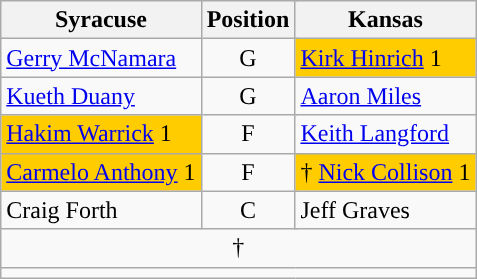<table class="wikitable">
<tr>
<th>Syracuse</th>
<th colspan="2">Position</th>
<th>Kansas</th>
</tr>
<tr>
<td><a href='#'>Gerry McNamara</a></td>
<td colspan=2 style="text-align:center">G</td>
<td style="background:#ffcc00"><a href='#'>Kirk Hinrich</a> 1</td>
</tr>
<tr>
<td><a href='#'>Kueth Duany</a></td>
<td colspan=2 style="text-align:center">G</td>
<td><a href='#'>Aaron Miles</a></td>
</tr>
<tr>
<td style="background:#ffcc00"><a href='#'>Hakim Warrick</a> 1</td>
<td colspan=2 style="text-align:center">F</td>
<td><a href='#'>Keith Langford</a></td>
</tr>
<tr>
<td style="background:#ffcc00"><a href='#'>Carmelo Anthony</a> 1</td>
<td colspan=2 style="text-align:center">F</td>
<td style="background:#ffcc00">† <a href='#'>Nick Collison</a> 1</td>
</tr>
<tr>
<td>Craig Forth</td>
<td colspan=2 style="text-align:center">C</td>
<td>Jeff Graves</td>
</tr>
<tr>
<td colspan="5" align=center>† </td>
</tr>
<tr>
<td colspan="5" align=center></td>
</tr>
</table>
